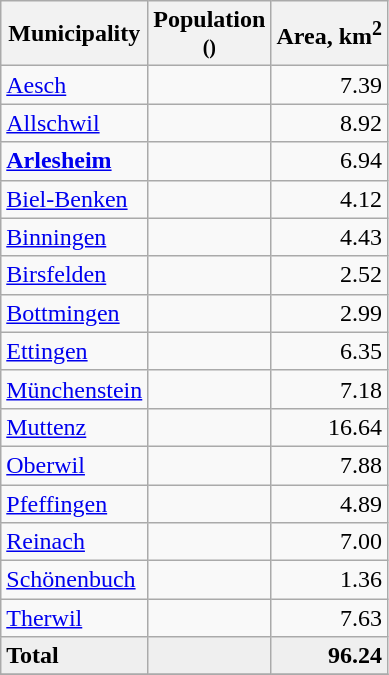<table class="wikitable">
<tr>
<th>Municipality</th>
<th>Population<br><small>()</small></th>
<th>Area, km<sup>2</sup></th>
</tr>
<tr>
<td><a href='#'>Aesch</a></td>
<td align="center"></td>
<td align="right">7.39</td>
</tr>
<tr>
<td><a href='#'>Allschwil</a></td>
<td align="center"></td>
<td align="right">8.92</td>
</tr>
<tr>
<td><strong><a href='#'>Arlesheim</a></strong></td>
<td align="center"></td>
<td align="right">6.94</td>
</tr>
<tr>
<td><a href='#'>Biel-Benken</a></td>
<td align="center"></td>
<td align="right">4.12</td>
</tr>
<tr>
<td><a href='#'>Binningen</a></td>
<td align="center"></td>
<td align="right">4.43</td>
</tr>
<tr>
<td><a href='#'>Birsfelden</a></td>
<td align="center"></td>
<td align="right">2.52</td>
</tr>
<tr>
<td><a href='#'>Bottmingen</a></td>
<td align="center"></td>
<td align="right">2.99</td>
</tr>
<tr>
<td><a href='#'>Ettingen</a></td>
<td align="center"></td>
<td align="right">6.35</td>
</tr>
<tr>
<td><a href='#'>Münchenstein</a></td>
<td align="center"></td>
<td align="right">7.18</td>
</tr>
<tr>
<td><a href='#'>Muttenz</a></td>
<td align="center"></td>
<td align="right">16.64</td>
</tr>
<tr>
<td><a href='#'>Oberwil</a></td>
<td align="center"></td>
<td align="right">7.88</td>
</tr>
<tr>
<td><a href='#'>Pfeffingen</a></td>
<td align="center"></td>
<td align="right">4.89</td>
</tr>
<tr>
<td><a href='#'>Reinach</a></td>
<td align="center"></td>
<td align="right">7.00</td>
</tr>
<tr>
<td><a href='#'>Schönenbuch</a></td>
<td align="center"></td>
<td align="right">1.36</td>
</tr>
<tr>
<td><a href='#'>Therwil</a></td>
<td align="center"></td>
<td align="right">7.63</td>
</tr>
<tr style="background-color:#EFEFEF;">
<td align="Left"><strong>Total</strong></td>
<td align="center"><strong></strong></td>
<td align="right"><strong>96.24</strong></td>
</tr>
<tr>
</tr>
</table>
